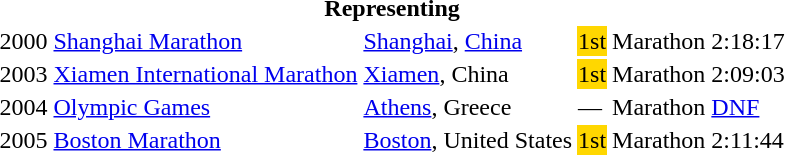<table>
<tr>
<th colspan="6">Representing </th>
</tr>
<tr>
<td>2000</td>
<td><a href='#'>Shanghai Marathon</a></td>
<td><a href='#'>Shanghai</a>, <a href='#'>China</a></td>
<td bgcolor=gold>1st</td>
<td>Marathon</td>
<td>2:18:17</td>
</tr>
<tr>
<td>2003</td>
<td><a href='#'>Xiamen International Marathon</a></td>
<td><a href='#'>Xiamen</a>, China</td>
<td bgcolor=gold>1st</td>
<td>Marathon</td>
<td>2:09:03</td>
</tr>
<tr>
<td>2004</td>
<td><a href='#'>Olympic Games</a></td>
<td><a href='#'>Athens</a>, Greece</td>
<td>—</td>
<td>Marathon</td>
<td><a href='#'>DNF</a></td>
</tr>
<tr>
<td>2005</td>
<td><a href='#'>Boston Marathon</a></td>
<td><a href='#'>Boston</a>, United States</td>
<td bgcolor=gold>1st</td>
<td>Marathon</td>
<td>2:11:44</td>
</tr>
</table>
